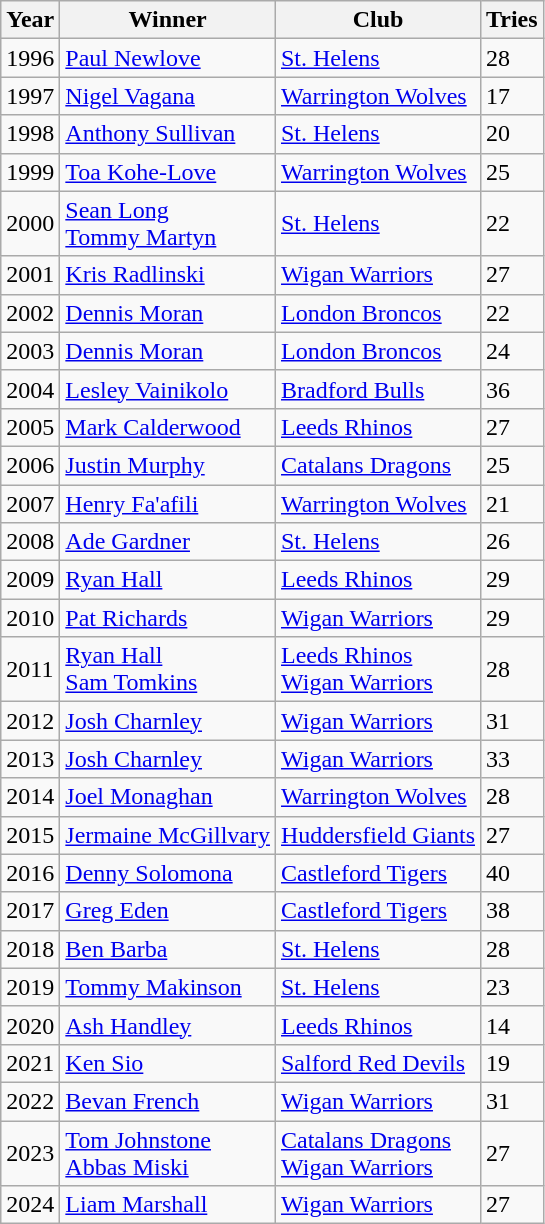<table class="wikitable">
<tr>
<th>Year</th>
<th>Winner</th>
<th>Club</th>
<th>Tries</th>
</tr>
<tr>
<td>1996</td>
<td> <a href='#'>Paul Newlove</a></td>
<td> <a href='#'>St. Helens</a></td>
<td>28</td>
</tr>
<tr>
<td>1997</td>
<td> <a href='#'>Nigel Vagana</a></td>
<td> <a href='#'>Warrington Wolves</a></td>
<td>17</td>
</tr>
<tr>
<td>1998</td>
<td> <a href='#'>Anthony Sullivan</a></td>
<td> <a href='#'>St. Helens</a></td>
<td>20</td>
</tr>
<tr>
<td>1999</td>
<td> <a href='#'>Toa Kohe-Love</a></td>
<td> <a href='#'>Warrington Wolves</a></td>
<td>25</td>
</tr>
<tr>
<td>2000</td>
<td> <a href='#'>Sean Long</a><br> <a href='#'>Tommy Martyn</a></td>
<td> <a href='#'>St. Helens</a></td>
<td>22</td>
</tr>
<tr>
<td>2001</td>
<td> <a href='#'>Kris Radlinski</a></td>
<td> <a href='#'>Wigan Warriors</a></td>
<td>27</td>
</tr>
<tr>
<td>2002</td>
<td> <a href='#'>Dennis Moran</a></td>
<td> <a href='#'>London Broncos</a></td>
<td>22</td>
</tr>
<tr>
<td>2003</td>
<td> <a href='#'>Dennis Moran</a></td>
<td> <a href='#'>London Broncos</a></td>
<td>24</td>
</tr>
<tr>
<td>2004</td>
<td> <a href='#'>Lesley Vainikolo</a></td>
<td> <a href='#'>Bradford Bulls</a></td>
<td>36</td>
</tr>
<tr>
<td>2005</td>
<td> <a href='#'>Mark Calderwood</a></td>
<td> <a href='#'>Leeds Rhinos</a></td>
<td>27</td>
</tr>
<tr>
<td>2006</td>
<td> <a href='#'>Justin Murphy</a></td>
<td> <a href='#'>Catalans Dragons</a></td>
<td>25</td>
</tr>
<tr>
<td>2007</td>
<td> <a href='#'>Henry Fa'afili</a></td>
<td> <a href='#'>Warrington Wolves</a></td>
<td>21</td>
</tr>
<tr>
<td>2008</td>
<td> <a href='#'>Ade Gardner</a></td>
<td> <a href='#'>St. Helens</a></td>
<td>26</td>
</tr>
<tr>
<td>2009</td>
<td> <a href='#'>Ryan Hall</a></td>
<td> <a href='#'>Leeds Rhinos</a></td>
<td>29</td>
</tr>
<tr>
<td>2010</td>
<td> <a href='#'>Pat Richards</a></td>
<td> <a href='#'>Wigan Warriors</a></td>
<td>29</td>
</tr>
<tr>
<td>2011</td>
<td> <a href='#'>Ryan Hall</a><br> <a href='#'>Sam Tomkins</a></td>
<td> <a href='#'>Leeds Rhinos</a><br> <a href='#'>Wigan Warriors</a></td>
<td>28</td>
</tr>
<tr>
<td>2012</td>
<td> <a href='#'>Josh Charnley</a></td>
<td> <a href='#'>Wigan Warriors</a></td>
<td>31</td>
</tr>
<tr>
<td>2013</td>
<td> <a href='#'>Josh Charnley</a></td>
<td> <a href='#'>Wigan Warriors</a></td>
<td>33</td>
</tr>
<tr>
<td>2014</td>
<td> <a href='#'>Joel Monaghan</a></td>
<td> <a href='#'>Warrington Wolves</a></td>
<td>28</td>
</tr>
<tr>
<td>2015</td>
<td> <a href='#'>Jermaine McGillvary</a></td>
<td> <a href='#'>Huddersfield Giants</a></td>
<td>27</td>
</tr>
<tr>
<td>2016</td>
<td> <a href='#'>Denny Solomona</a></td>
<td> <a href='#'>Castleford Tigers</a></td>
<td>40</td>
</tr>
<tr>
<td>2017</td>
<td> <a href='#'>Greg Eden</a></td>
<td> <a href='#'>Castleford Tigers</a></td>
<td>38</td>
</tr>
<tr>
<td>2018</td>
<td> <a href='#'>Ben Barba</a></td>
<td> <a href='#'>St. Helens</a></td>
<td>28</td>
</tr>
<tr>
<td>2019</td>
<td> <a href='#'>Tommy Makinson</a></td>
<td> <a href='#'>St. Helens</a></td>
<td>23</td>
</tr>
<tr>
<td>2020</td>
<td> <a href='#'>Ash Handley</a></td>
<td> <a href='#'>Leeds Rhinos</a></td>
<td>14</td>
</tr>
<tr>
<td>2021</td>
<td> <a href='#'>Ken Sio</a></td>
<td> <a href='#'>Salford Red Devils</a></td>
<td>19</td>
</tr>
<tr>
<td>2022</td>
<td> <a href='#'>Bevan French</a></td>
<td> <a href='#'>Wigan Warriors</a></td>
<td>31</td>
</tr>
<tr>
<td>2023</td>
<td> <a href='#'>Tom Johnstone</a><br> <a href='#'>Abbas Miski</a></td>
<td> <a href='#'>Catalans Dragons</a><br> <a href='#'>Wigan Warriors</a></td>
<td>27</td>
</tr>
<tr>
<td>2024</td>
<td> <a href='#'>Liam Marshall</a></td>
<td> <a href='#'>Wigan Warriors</a></td>
<td>27</td>
</tr>
</table>
